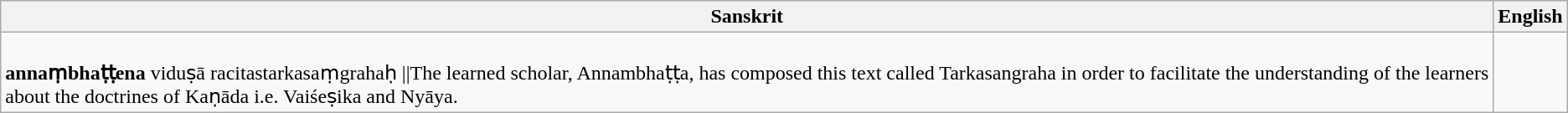<table class="wikitable">
<tr>
<th>Sanskrit</th>
<th>English</th>
</tr>
<tr>
<td><br><strong>annaṃbhaṭṭena</strong> viduṣā racitastarkasaṃgrahaḥ ||The learned scholar, Annambhaṭṭa, has composed this text called Tarkasangraha in order to facilitate the understanding of the learners about the doctrines of Kaṇāda i.e. Vaiśeṣika and Nyāya.</td>
<td></td>
</tr>
</table>
